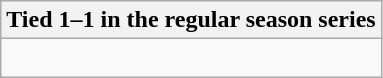<table class="wikitable collapsible collapsed">
<tr>
<th>Tied 1–1 in the regular season series</th>
</tr>
<tr>
<td><br>
</td>
</tr>
</table>
